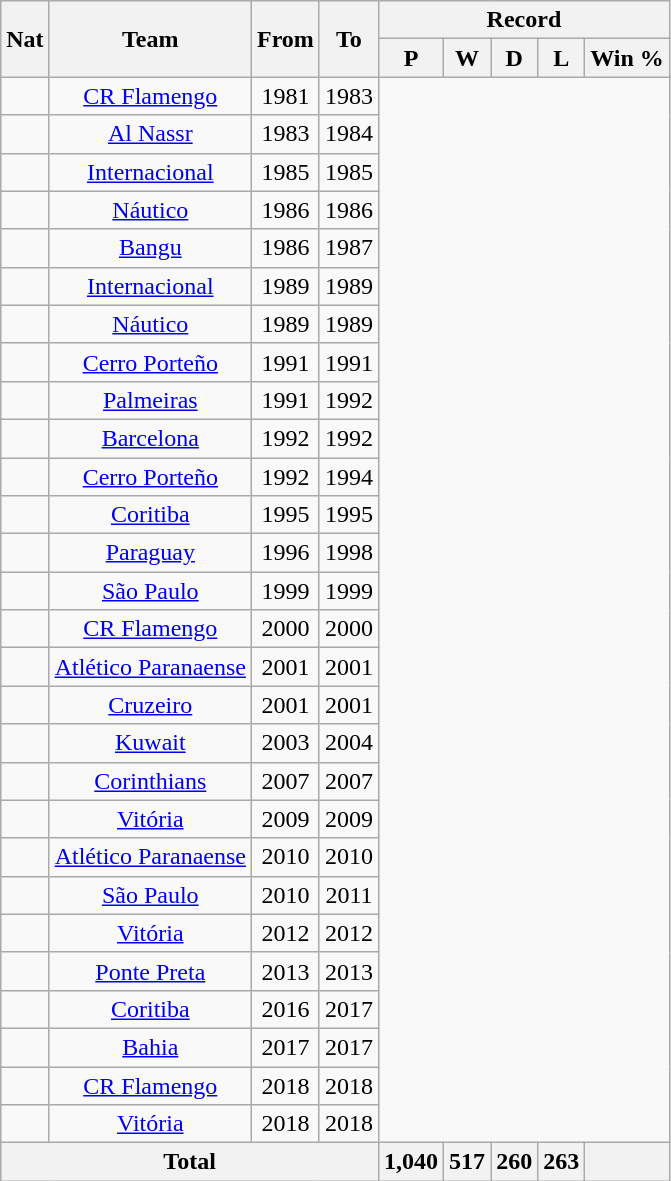<table class="wikitable" style="text-align: center">
<tr>
<th rowspan="2">Nat</th>
<th rowspan="2">Team</th>
<th rowspan="2">From</th>
<th rowspan="2">To</th>
<th colspan="8">Record</th>
</tr>
<tr>
<th>P</th>
<th>W</th>
<th>D</th>
<th>L</th>
<th>Win %</th>
</tr>
<tr>
<td></td>
<td><a href='#'>CR Flamengo</a></td>
<td>1981</td>
<td>1983<br></td>
</tr>
<tr>
<td></td>
<td><a href='#'>Al Nassr</a></td>
<td>1983</td>
<td>1984<br></td>
</tr>
<tr>
<td></td>
<td><a href='#'>Internacional</a></td>
<td>1985</td>
<td>1985<br></td>
</tr>
<tr>
<td></td>
<td><a href='#'>Náutico</a></td>
<td>1986</td>
<td>1986<br></td>
</tr>
<tr>
<td></td>
<td><a href='#'>Bangu</a></td>
<td>1986</td>
<td>1987<br></td>
</tr>
<tr>
<td></td>
<td><a href='#'>Internacional</a></td>
<td>1989</td>
<td>1989<br></td>
</tr>
<tr>
<td></td>
<td><a href='#'>Náutico</a></td>
<td>1989</td>
<td>1989<br></td>
</tr>
<tr>
<td></td>
<td><a href='#'>Cerro Porteño</a></td>
<td>1991</td>
<td>1991<br></td>
</tr>
<tr>
<td></td>
<td><a href='#'>Palmeiras</a></td>
<td>1991</td>
<td>1992<br></td>
</tr>
<tr>
<td></td>
<td><a href='#'>Barcelona</a></td>
<td>1992</td>
<td>1992<br></td>
</tr>
<tr>
<td></td>
<td><a href='#'>Cerro Porteño</a></td>
<td>1992</td>
<td>1994<br></td>
</tr>
<tr>
<td></td>
<td><a href='#'>Coritiba</a></td>
<td>1995</td>
<td>1995<br></td>
</tr>
<tr>
<td></td>
<td><a href='#'>Paraguay</a></td>
<td>1996</td>
<td>1998<br></td>
</tr>
<tr>
<td></td>
<td><a href='#'>São Paulo</a></td>
<td>1999</td>
<td>1999<br></td>
</tr>
<tr>
<td></td>
<td><a href='#'>CR Flamengo</a></td>
<td>2000</td>
<td>2000<br></td>
</tr>
<tr>
<td></td>
<td><a href='#'>Atlético Paranaense</a></td>
<td>2001</td>
<td>2001<br></td>
</tr>
<tr>
<td></td>
<td><a href='#'>Cruzeiro</a></td>
<td>2001</td>
<td>2001<br></td>
</tr>
<tr>
<td></td>
<td><a href='#'>Kuwait</a></td>
<td>2003</td>
<td>2004<br></td>
</tr>
<tr>
<td></td>
<td><a href='#'>Corinthians</a></td>
<td>2007</td>
<td>2007<br></td>
</tr>
<tr>
<td></td>
<td><a href='#'>Vitória</a></td>
<td>2009</td>
<td>2009<br></td>
</tr>
<tr>
<td></td>
<td><a href='#'>Atlético Paranaense</a></td>
<td>2010</td>
<td>2010<br></td>
</tr>
<tr>
<td></td>
<td><a href='#'>São Paulo</a></td>
<td>2010</td>
<td>2011<br></td>
</tr>
<tr>
<td></td>
<td><a href='#'>Vitória</a></td>
<td>2012</td>
<td>2012<br></td>
</tr>
<tr>
<td></td>
<td><a href='#'>Ponte Preta</a></td>
<td>2013</td>
<td>2013<br></td>
</tr>
<tr>
<td></td>
<td><a href='#'>Coritiba</a></td>
<td>2016</td>
<td>2017<br></td>
</tr>
<tr>
<td></td>
<td><a href='#'>Bahia</a></td>
<td>2017</td>
<td>2017<br></td>
</tr>
<tr>
<td></td>
<td><a href='#'>CR Flamengo</a></td>
<td>2018</td>
<td>2018<br></td>
</tr>
<tr>
<td></td>
<td><a href='#'>Vitória</a></td>
<td>2018</td>
<td>2018<br></td>
</tr>
<tr>
<th align="center" colspan="4">Total</th>
<th>1,040</th>
<th>517</th>
<th>260</th>
<th>263</th>
<th></th>
</tr>
</table>
